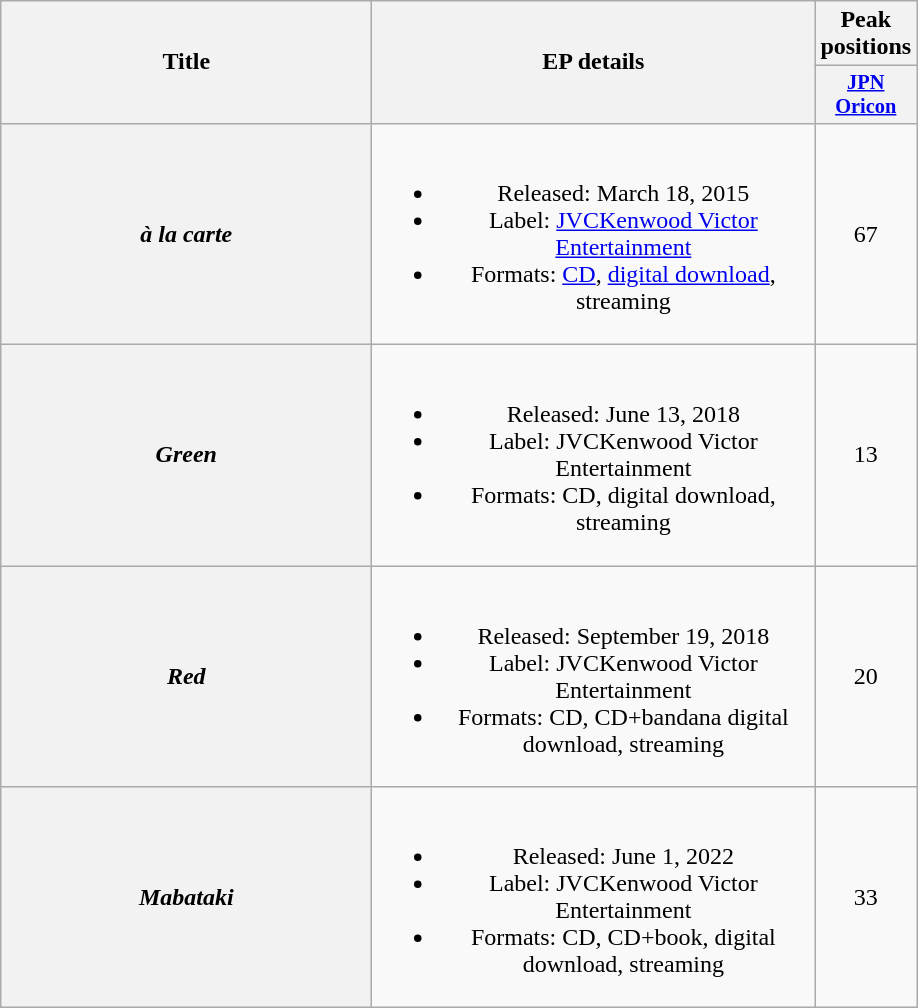<table class="wikitable plainrowheaders" style="text-align:center;">
<tr>
<th style="width:15em;" rowspan="2">Title</th>
<th style="width:18em;" rowspan="2">EP details</th>
<th colspan="1">Peak positions</th>
</tr>
<tr>
<th style="width:3em;font-size:85%"><a href='#'>JPN<br>Oricon</a><br></th>
</tr>
<tr>
<th scope="row"><em>à la carte</em></th>
<td><br><ul><li>Released: March 18, 2015</li><li>Label: <a href='#'>JVCKenwood Victor Entertainment</a></li><li>Formats: <a href='#'>CD</a>, <a href='#'>digital download</a>, streaming</li></ul></td>
<td>67</td>
</tr>
<tr>
<th scope="row"><em>Green</em></th>
<td><br><ul><li>Released: June 13, 2018</li><li>Label: JVCKenwood Victor Entertainment</li><li>Formats: CD, digital download, streaming</li></ul></td>
<td>13</td>
</tr>
<tr>
<th scope="row"><em>Red</em></th>
<td><br><ul><li>Released: September 19, 2018</li><li>Label: JVCKenwood Victor Entertainment</li><li>Formats: CD, CD+bandana digital download, streaming</li></ul></td>
<td>20</td>
</tr>
<tr>
<th scope="row"><em>Mabataki</em></th>
<td><br><ul><li>Released: June 1, 2022</li><li>Label: JVCKenwood Victor Entertainment</li><li>Formats: CD, CD+book, digital download, streaming</li></ul></td>
<td>33</td>
</tr>
</table>
